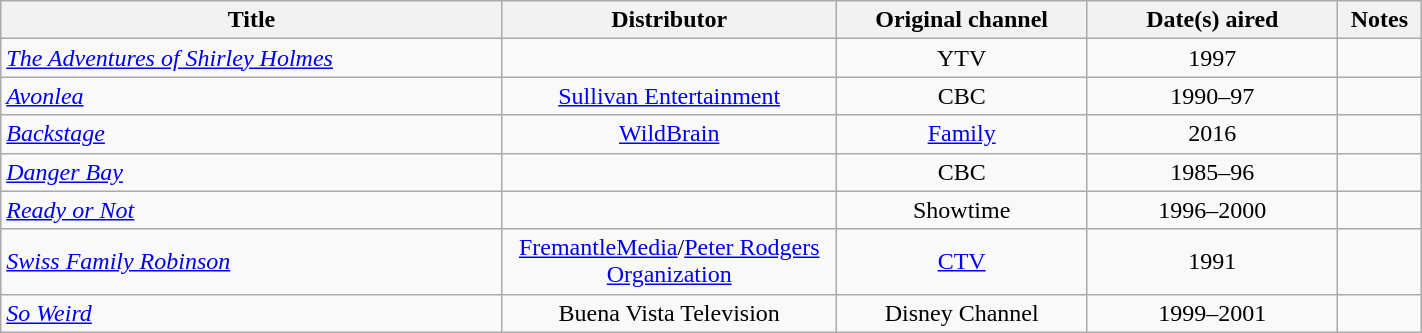<table class="wikitable plainrowheaders sortable" style="width:75%;text-align:center;">
<tr>
<th scope="col" style="width:30%;">Title</th>
<th scope="col" style="width:20%;">Distributor</th>
<th scope="col" style="width:15%;">Original channel</th>
<th scope="col" style="width:15%;">Date(s) aired</th>
<th class="unsortable" style="width:5%;">Notes</th>
</tr>
<tr>
<td scope="row" style="text-align:left;"><em><a href='#'>The Adventures of Shirley Holmes</a></em></td>
<td></td>
<td>YTV</td>
<td>1997</td>
<td></td>
</tr>
<tr>
<td scope="row" style="text-align:left;"><em><a href='#'>Avonlea</a></em></td>
<td><a href='#'>Sullivan Entertainment</a></td>
<td>CBC</td>
<td>1990–97</td>
<td></td>
</tr>
<tr>
<td scope="row" style="text-align:left;"><em><a href='#'>Backstage</a></em></td>
<td><a href='#'>WildBrain</a></td>
<td><a href='#'>Family</a></td>
<td>2016</td>
<td></td>
</tr>
<tr>
<td scope="row" style="text-align:left;"><em><a href='#'>Danger Bay</a></em></td>
<td></td>
<td>CBC</td>
<td>1985–96</td>
<td></td>
</tr>
<tr>
<td scope="row" style="text-align:left;"><em><a href='#'>Ready or Not</a></em></td>
<td></td>
<td>Showtime</td>
<td>1996–2000</td>
<td></td>
</tr>
<tr>
<td scope="row" style="text-align:left;"><em><a href='#'>Swiss Family Robinson</a></em></td>
<td><a href='#'>FremantleMedia</a>/<a href='#'>Peter Rodgers Organization</a></td>
<td><a href='#'>CTV</a></td>
<td>1991</td>
<td></td>
</tr>
<tr>
<td scope="row" style="text-align:left;"><em><a href='#'>So Weird</a></em></td>
<td>Buena Vista Television</td>
<td>Disney Channel</td>
<td>1999–2001</td>
<td></td>
</tr>
</table>
